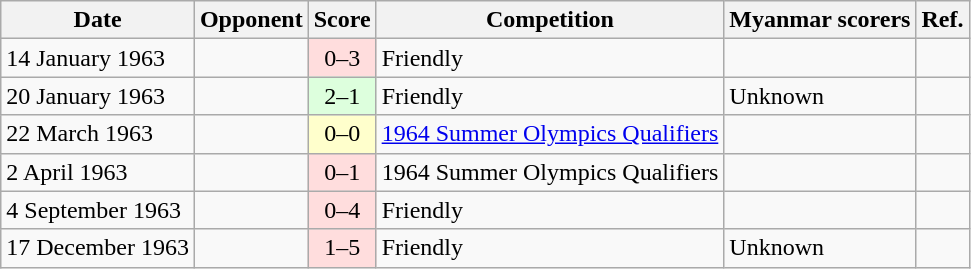<table class="wikitable sortable">
<tr>
<th>Date</th>
<th>Opponent</th>
<th>Score</th>
<th>Competition</th>
<th class="unsortable">Myanmar scorers</th>
<th class="unsortable">Ref.</th>
</tr>
<tr>
<td>14 January 1963</td>
<td></td>
<td align="center" bgcolor="#ffdddd">0–3</td>
<td>Friendly</td>
<td></td>
<td></td>
</tr>
<tr>
<td>20 January 1963</td>
<td></td>
<td align="center" bgcolor="#ddffdd">2–1</td>
<td>Friendly</td>
<td>Unknown</td>
<td></td>
</tr>
<tr>
<td>22 March 1963</td>
<td></td>
<td align="center" bgcolor="#ffffcc">0–0</td>
<td><a href='#'>1964 Summer Olympics Qualifiers</a></td>
<td></td>
<td></td>
</tr>
<tr>
<td>2 April 1963</td>
<td></td>
<td align="center" bgcolor="#ffdddd">0–1</td>
<td>1964 Summer Olympics Qualifiers</td>
<td></td>
<td></td>
</tr>
<tr>
<td>4 September 1963</td>
<td></td>
<td align="center" bgcolor="#ffdddd">0–4</td>
<td>Friendly</td>
<td></td>
<td></td>
</tr>
<tr>
<td>17 December 1963</td>
<td></td>
<td align="center" bgcolor="#ffdddd">1–5</td>
<td>Friendly</td>
<td>Unknown</td>
<td></td>
</tr>
</table>
